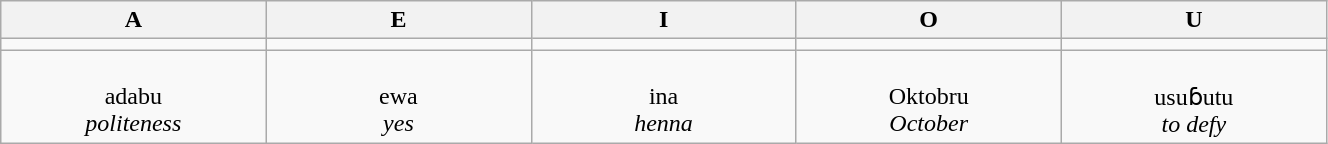<table class="wikitable" style="table-layout:fixed;width:70%;text-align:center;">
<tr>
<th>A</th>
<th>E</th>
<th>I</th>
<th>O</th>
<th>U</th>
</tr>
<tr dir="rtl">
<td><span></span></td>
<td><span></span></td>
<td><span></span></td>
<td><span></span></td>
<td><span></span></td>
</tr>
<tr>
<td>‌<span></span><br>adabu<br><em>politeness</em></td>
<td>‌<span></span><br>ewa<br><em>yes</em></td>
<td>‌<span></span><br>ina<br><em>henna</em></td>
<td>‌<span></span><br>Oktobru<br><em>October</em></td>
<td>‌<span></span><br>usuɓutu<br><em>to defy</em></td>
</tr>
</table>
